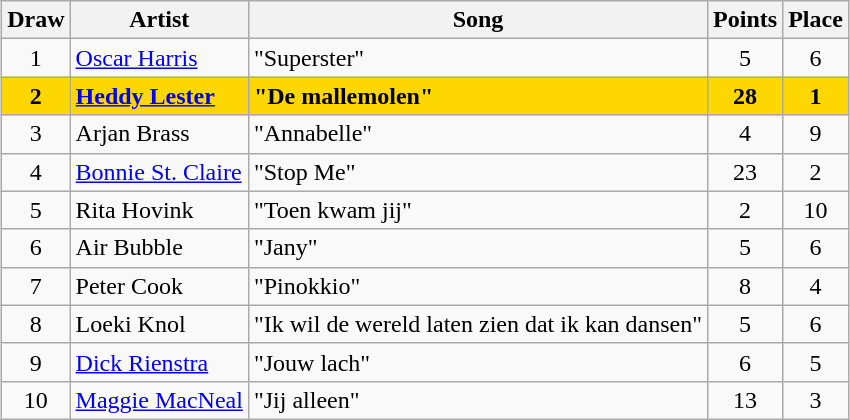<table class="sortable wikitable" style="margin: 1em auto 1em auto; text-align:center">
<tr>
<th>Draw</th>
<th>Artist</th>
<th>Song</th>
<th>Points</th>
<th>Place</th>
</tr>
<tr>
<td>1</td>
<td align="left"><a href='#'>Oscar Harris</a></td>
<td align="left">"Superster"</td>
<td>5</td>
<td>6</td>
</tr>
<tr style="font-weight:bold; background:gold;">
<td>2</td>
<td align="left"><a href='#'>Heddy Lester</a></td>
<td align="left">"De mallemolen"</td>
<td>28</td>
<td>1</td>
</tr>
<tr>
<td>3</td>
<td align="left">Arjan Brass</td>
<td align="left">"Annabelle"</td>
<td>4</td>
<td>9</td>
</tr>
<tr>
<td>4</td>
<td align="left"><a href='#'>Bonnie St. Claire</a></td>
<td align="left">"Stop Me"</td>
<td>23</td>
<td>2</td>
</tr>
<tr>
<td>5</td>
<td align="left">Rita Hovink</td>
<td align="left">"Toen kwam jij"</td>
<td>2</td>
<td>10</td>
</tr>
<tr>
<td>6</td>
<td align="left">Air Bubble</td>
<td align="left">"Jany"</td>
<td>5</td>
<td>6</td>
</tr>
<tr>
<td>7</td>
<td align="left">Peter Cook</td>
<td align="left">"Pinokkio"</td>
<td>8</td>
<td>4</td>
</tr>
<tr>
<td>8</td>
<td align="left">Loeki Knol</td>
<td align="left">"Ik wil de wereld laten zien dat ik kan dansen"</td>
<td>5</td>
<td>6</td>
</tr>
<tr>
<td>9</td>
<td align="left"><a href='#'>Dick Rienstra</a></td>
<td align="left">"Jouw lach"</td>
<td>6</td>
<td>5</td>
</tr>
<tr>
<td>10</td>
<td align="left"><a href='#'>Maggie MacNeal</a></td>
<td align="left">"Jij alleen"</td>
<td>13</td>
<td>3</td>
</tr>
</table>
